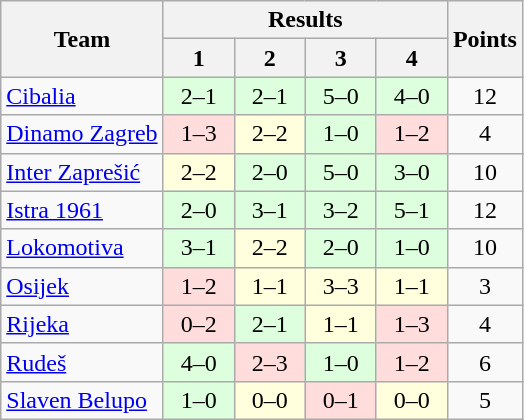<table class="wikitable" style="text-align:center">
<tr>
<th rowspan=2>Team</th>
<th colspan=4>Results</th>
<th rowspan=2>Points</th>
</tr>
<tr>
<th width=40>1</th>
<th width=40>2</th>
<th width=40>3</th>
<th width=40>4</th>
</tr>
<tr>
<td align=left><a href='#'>Cibalia</a></td>
<td bgcolor=#ddffdd>2–1</td>
<td bgcolor=#ddffdd>2–1</td>
<td bgcolor=#ddffdd>5–0</td>
<td bgcolor=#ddffdd>4–0</td>
<td>12</td>
</tr>
<tr>
<td align=left><a href='#'>Dinamo Zagreb</a></td>
<td bgcolor=#ffdddd>1–3</td>
<td bgcolor=#ffffdd>2–2</td>
<td bgcolor=#ddffdd>1–0</td>
<td bgcolor=#ffdddd>1–2</td>
<td>4</td>
</tr>
<tr>
<td align=left><a href='#'>Inter Zaprešić</a></td>
<td bgcolor=#ffffdd>2–2</td>
<td bgcolor=#ddffdd>2–0</td>
<td bgcolor=#ddffdd>5–0</td>
<td bgcolor=#ddffdd>3–0</td>
<td>10</td>
</tr>
<tr>
<td align=left><a href='#'>Istra 1961</a></td>
<td bgcolor=#ddffdd>2–0</td>
<td bgcolor=#ddffdd>3–1</td>
<td bgcolor=#ddffdd>3–2</td>
<td bgcolor=#ddffdd>5–1</td>
<td>12</td>
</tr>
<tr>
<td align=left><a href='#'>Lokomotiva</a></td>
<td bgcolor=#ddffdd>3–1</td>
<td bgcolor=#ffffdd>2–2</td>
<td bgcolor=#ddffdd>2–0</td>
<td bgcolor=#ddffdd>1–0</td>
<td>10</td>
</tr>
<tr>
<td align=left><a href='#'>Osijek</a></td>
<td bgcolor=#ffdddd>1–2</td>
<td bgcolor=#ffffdd>1–1</td>
<td bgcolor=#ffffdd>3–3</td>
<td bgcolor=#ffffdd>1–1</td>
<td>3</td>
</tr>
<tr>
<td align=left><a href='#'>Rijeka</a></td>
<td bgcolor=#ffdddd>0–2</td>
<td bgcolor=#ddffdd>2–1</td>
<td bgcolor=#ffffdd>1–1</td>
<td bgcolor=#ffdddd>1–3</td>
<td>4</td>
</tr>
<tr>
<td align=left><a href='#'>Rudeš</a></td>
<td bgcolor=#ddffdd>4–0</td>
<td bgcolor=#ffdddd>2–3</td>
<td bgcolor=#ddffdd>1–0</td>
<td bgcolor=#ffdddd>1–2</td>
<td>6</td>
</tr>
<tr>
<td align=left><a href='#'>Slaven Belupo</a></td>
<td bgcolor=#ddffdd>1–0</td>
<td bgcolor=#ffffdd>0–0</td>
<td bgcolor=#ffdddd>0–1</td>
<td bgcolor=#ffffdd>0–0</td>
<td>5</td>
</tr>
</table>
